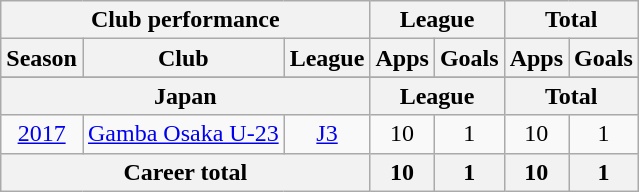<table class="wikitable" style="text-align:center">
<tr>
<th colspan=3>Club performance</th>
<th colspan=2>League</th>
<th colspan=2>Total</th>
</tr>
<tr>
<th>Season</th>
<th>Club</th>
<th>League</th>
<th>Apps</th>
<th>Goals</th>
<th>Apps</th>
<th>Goals</th>
</tr>
<tr>
</tr>
<tr>
<th colspan=3>Japan</th>
<th colspan=2>League</th>
<th colspan=2>Total</th>
</tr>
<tr>
<td><a href='#'>2017</a></td>
<td><a href='#'>Gamba Osaka U-23</a></td>
<td><a href='#'>J3</a></td>
<td>10</td>
<td>1</td>
<td>10</td>
<td>1</td>
</tr>
<tr>
<th colspan=3>Career total</th>
<th>10</th>
<th>1</th>
<th>10</th>
<th>1</th>
</tr>
</table>
